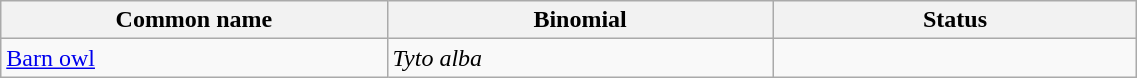<table width=60% class="wikitable">
<tr>
<th width=34%>Common name</th>
<th width=34%>Binomial</th>
<th width=32%>Status</th>
</tr>
<tr>
<td><a href='#'>Barn owl</a></td>
<td><em>Tyto alba</em></td>
<td></td>
</tr>
</table>
